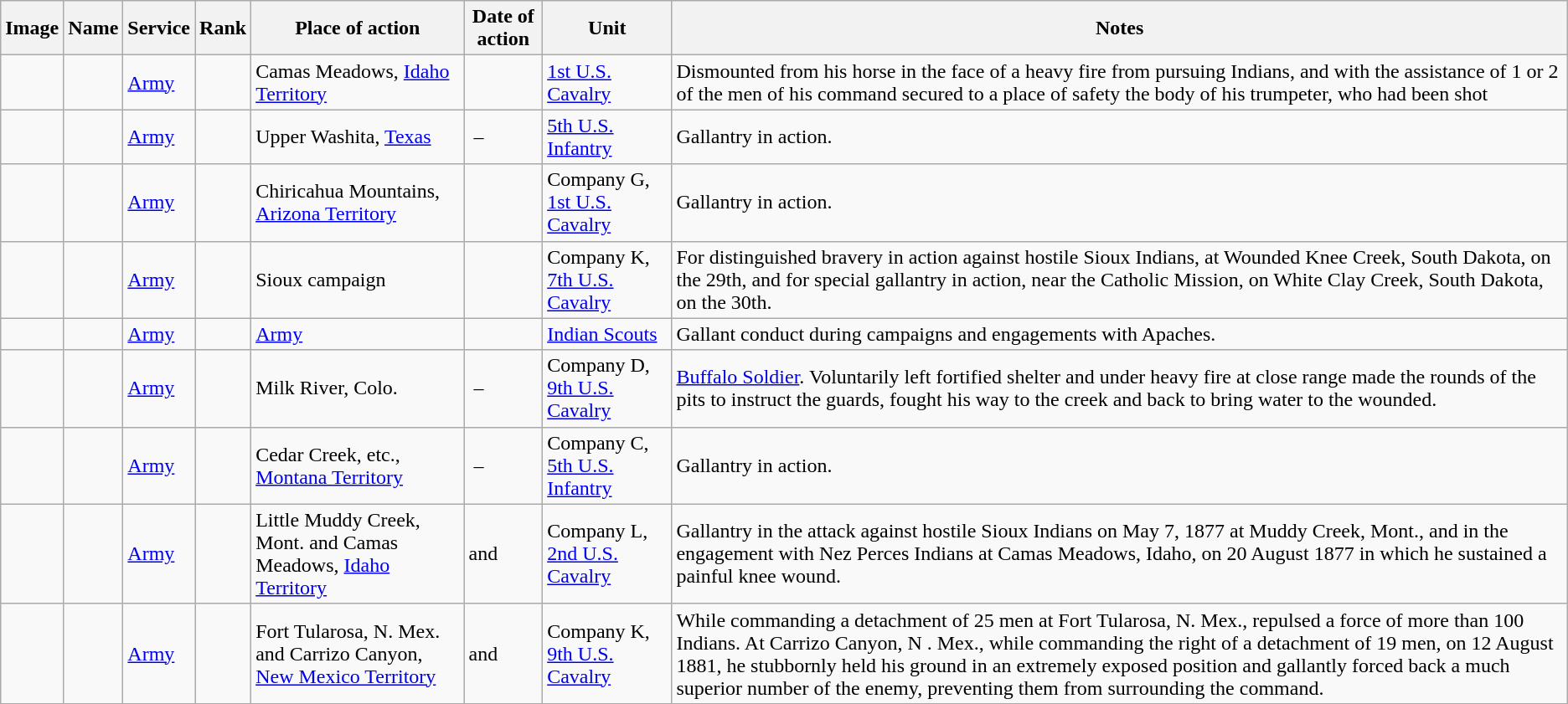<table class="wikitable sortable">
<tr>
<th class="unsortable">Image</th>
<th>Name</th>
<th>Service</th>
<th>Rank</th>
<th>Place of action</th>
<th>Date of action</th>
<th>Unit</th>
<th class="unsortable">Notes</th>
</tr>
<tr>
<td></td>
<td></td>
<td><a href='#'>Army</a></td>
<td></td>
<td>Camas Meadows, <a href='#'>Idaho Territory</a></td>
<td></td>
<td><a href='#'>1st U.S. Cavalry</a></td>
<td>Dismounted from his horse in the face of a heavy fire from pursuing Indians, and with the assistance of 1 or 2 of the men of his command secured to a place of safety the body of his trumpeter, who had been shot</td>
</tr>
<tr>
<td></td>
<td></td>
<td><a href='#'>Army</a></td>
<td></td>
<td>Upper Washita, <a href='#'>Texas</a></td>
<td> – </td>
<td><a href='#'>5th U.S. Infantry</a></td>
<td>Gallantry in action.</td>
</tr>
<tr>
<td></td>
<td></td>
<td><a href='#'>Army</a></td>
<td></td>
<td>Chiricahua Mountains, <a href='#'>Arizona Territory</a></td>
<td></td>
<td>Company G, <a href='#'>1st U.S. Cavalry</a></td>
<td>Gallantry in action.</td>
</tr>
<tr>
<td></td>
<td></td>
<td><a href='#'>Army</a></td>
<td></td>
<td>Sioux campaign</td>
<td></td>
<td>Company K, <a href='#'>7th U.S. Cavalry</a></td>
<td>For distinguished bravery in action against hostile Sioux Indians, at Wounded Knee Creek, South Dakota, on the 29th, and for special gallantry in action, near the Catholic Mission, on White Clay Creek, South Dakota, on the 30th.</td>
</tr>
<tr>
<td></td>
<td></td>
<td><a href='#'>Army</a></td>
<td></td>
<td><a href='#'>Army</a></td>
<td></td>
<td><a href='#'>Indian Scouts</a></td>
<td>Gallant conduct during campaigns and engagements with Apaches.</td>
</tr>
<tr>
<td></td>
<td></td>
<td><a href='#'>Army</a></td>
<td></td>
<td>Milk River, Colo.</td>
<td> – </td>
<td>Company D, <a href='#'>9th U.S. Cavalry</a></td>
<td><a href='#'>Buffalo Soldier</a>. Voluntarily left fortified shelter and under heavy fire at close range made the rounds of the pits to instruct the guards, fought his way to the creek and back to bring water to the wounded.</td>
</tr>
<tr>
<td></td>
<td></td>
<td><a href='#'>Army</a></td>
<td></td>
<td>Cedar Creek, etc., <a href='#'>Montana Territory</a></td>
<td> – </td>
<td>Company C, <a href='#'>5th U.S. Infantry</a></td>
<td>Gallantry in action.</td>
</tr>
<tr>
<td></td>
<td></td>
<td><a href='#'>Army</a></td>
<td></td>
<td>Little Muddy Creek, Mont. and Camas Meadows, <a href='#'>Idaho Territory</a></td>
<td> and </td>
<td>Company L, <a href='#'>2nd U.S. Cavalry</a></td>
<td>Gallantry in the attack against hostile Sioux Indians on May 7, 1877 at Muddy Creek, Mont., and in the engagement with Nez Perces Indians at Camas Meadows, Idaho, on 20 August 1877 in which he sustained a painful knee wound.</td>
</tr>
<tr>
<td></td>
<td></td>
<td><a href='#'>Army</a></td>
<td></td>
<td>Fort Tularosa, N. Mex. and Carrizo Canyon, <a href='#'>New Mexico Territory</a></td>
<td> and </td>
<td>Company K, <a href='#'>9th U.S. Cavalry</a></td>
<td>While commanding a detachment of 25 men at Fort Tularosa, N. Mex., repulsed a force of more than 100 Indians. At Carrizo Canyon, N . Mex., while commanding the right of a detachment of 19 men, on 12 August 1881, he stubbornly held his ground in an extremely exposed position and gallantly forced back a much superior number of the enemy, preventing them from surrounding the command.</td>
</tr>
</table>
